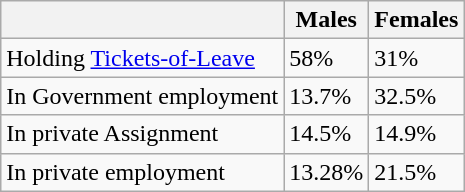<table class="wikitable">
<tr>
<th></th>
<th>Males</th>
<th>Females</th>
</tr>
<tr>
<td>Holding <a href='#'>Tickets-of-Leave</a></td>
<td>58%</td>
<td>31%</td>
</tr>
<tr>
<td>In Government employment</td>
<td>13.7%</td>
<td>32.5%</td>
</tr>
<tr>
<td>In private Assignment</td>
<td>14.5%</td>
<td>14.9%</td>
</tr>
<tr>
<td>In private employment</td>
<td>13.28%</td>
<td>21.5%</td>
</tr>
</table>
